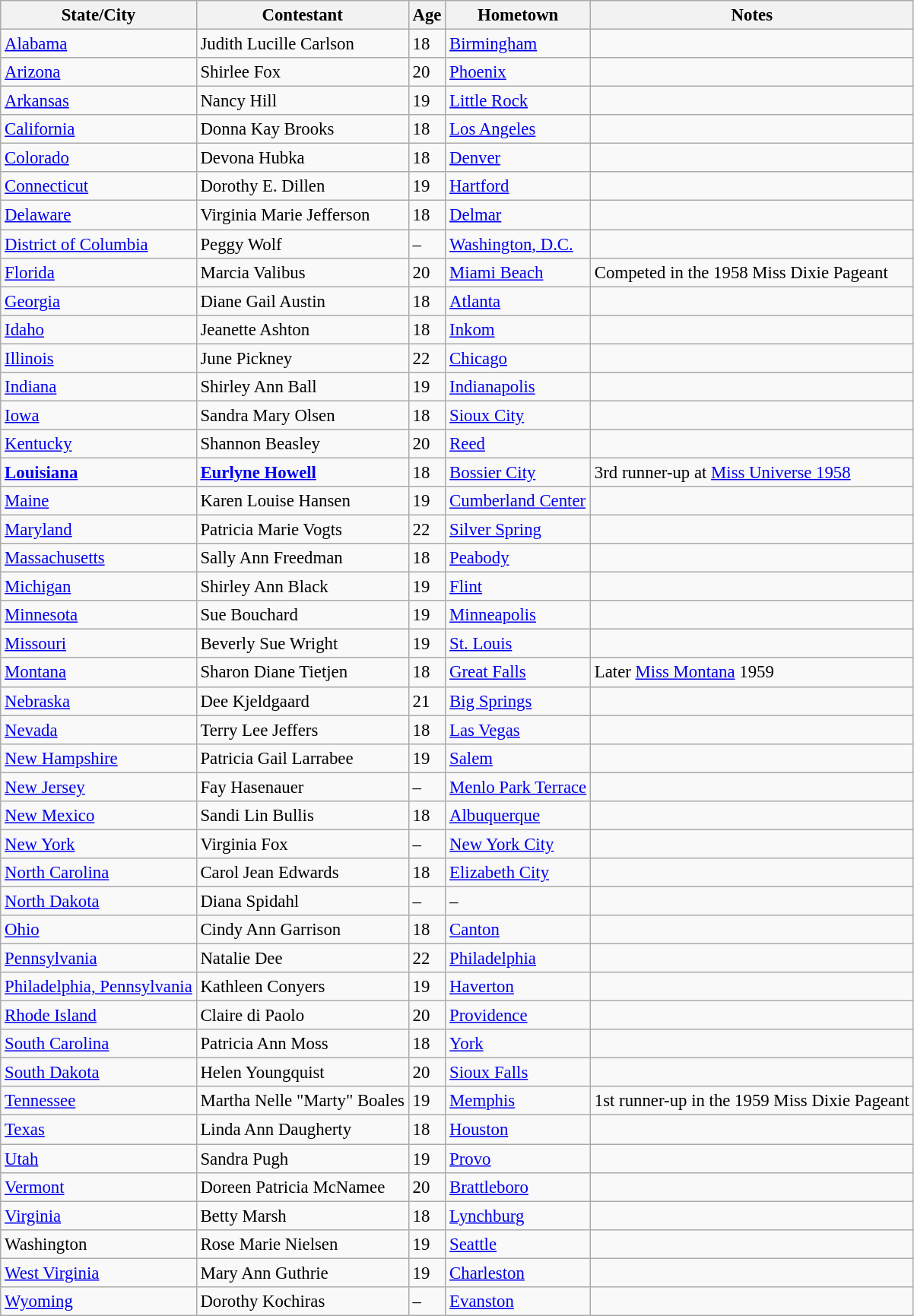<table class="wikitable sortable" style="font-size: 95%;">
<tr>
<th>State/City</th>
<th>Contestant</th>
<th>Age</th>
<th>Hometown</th>
<th>Notes</th>
</tr>
<tr>
<td><a href='#'>Alabama</a></td>
<td>Judith Lucille Carlson</td>
<td>18</td>
<td><a href='#'>Birmingham</a></td>
<td></td>
</tr>
<tr>
<td><a href='#'>Arizona</a></td>
<td>Shirlee Fox</td>
<td>20</td>
<td><a href='#'>Phoenix</a></td>
<td></td>
</tr>
<tr>
<td><a href='#'>Arkansas</a></td>
<td>Nancy Hill</td>
<td>19</td>
<td><a href='#'>Little Rock</a></td>
<td></td>
</tr>
<tr>
<td><a href='#'>California</a></td>
<td>Donna Kay Brooks</td>
<td>18</td>
<td><a href='#'>Los Angeles</a></td>
<td></td>
</tr>
<tr>
<td><a href='#'>Colorado</a></td>
<td>Devona Hubka</td>
<td>18</td>
<td><a href='#'>Denver</a></td>
<td></td>
</tr>
<tr>
<td><a href='#'>Connecticut</a></td>
<td>Dorothy E. Dillen</td>
<td>19</td>
<td><a href='#'>Hartford</a></td>
<td></td>
</tr>
<tr>
<td><a href='#'>Delaware</a></td>
<td>Virginia Marie Jefferson</td>
<td>18</td>
<td><a href='#'>Delmar</a></td>
<td></td>
</tr>
<tr>
<td><a href='#'>District of Columbia</a></td>
<td>Peggy Wolf</td>
<td>–</td>
<td><a href='#'>Washington, D.C.</a></td>
<td></td>
</tr>
<tr>
<td><a href='#'>Florida</a></td>
<td>Marcia Valibus</td>
<td>20</td>
<td><a href='#'>Miami Beach</a></td>
<td>Competed in the 1958 Miss Dixie Pageant</td>
</tr>
<tr>
<td><a href='#'>Georgia</a></td>
<td>Diane Gail Austin</td>
<td>18</td>
<td><a href='#'>Atlanta</a></td>
<td></td>
</tr>
<tr>
<td><a href='#'>Idaho</a></td>
<td>Jeanette Ashton</td>
<td>18</td>
<td><a href='#'>Inkom</a></td>
<td></td>
</tr>
<tr>
<td><a href='#'>Illinois</a></td>
<td>June Pickney</td>
<td>22</td>
<td><a href='#'>Chicago</a></td>
<td></td>
</tr>
<tr>
<td><a href='#'>Indiana</a></td>
<td>Shirley Ann Ball</td>
<td>19</td>
<td><a href='#'>Indianapolis</a></td>
<td></td>
</tr>
<tr>
<td><a href='#'>Iowa</a></td>
<td>Sandra Mary Olsen</td>
<td>18</td>
<td><a href='#'>Sioux City</a></td>
<td></td>
</tr>
<tr>
<td><a href='#'>Kentucky</a></td>
<td>Shannon Beasley</td>
<td>20</td>
<td><a href='#'>Reed</a></td>
<td></td>
</tr>
<tr>
<td><strong><a href='#'>Louisiana</a></strong></td>
<td><strong><a href='#'>Eurlyne Howell</a></strong></td>
<td>18</td>
<td><a href='#'>Bossier City</a></td>
<td>3rd runner-up at <a href='#'>Miss Universe 1958</a></td>
</tr>
<tr>
<td><a href='#'>Maine</a></td>
<td>Karen Louise Hansen</td>
<td>19</td>
<td><a href='#'>Cumberland Center</a></td>
<td></td>
</tr>
<tr>
<td><a href='#'>Maryland</a></td>
<td>Patricia Marie Vogts</td>
<td>22</td>
<td><a href='#'>Silver Spring</a></td>
<td></td>
</tr>
<tr>
<td><a href='#'>Massachusetts</a></td>
<td>Sally Ann Freedman</td>
<td>18</td>
<td><a href='#'>Peabody</a></td>
<td></td>
</tr>
<tr>
<td><a href='#'>Michigan</a></td>
<td>Shirley Ann Black</td>
<td>19</td>
<td><a href='#'>Flint</a></td>
<td></td>
</tr>
<tr>
<td><a href='#'>Minnesota</a></td>
<td>Sue Bouchard</td>
<td>19</td>
<td><a href='#'>Minneapolis</a></td>
<td></td>
</tr>
<tr>
<td><a href='#'>Missouri</a></td>
<td>Beverly Sue Wright</td>
<td>19</td>
<td><a href='#'>St. Louis</a></td>
<td></td>
</tr>
<tr>
<td><a href='#'>Montana</a></td>
<td>Sharon Diane Tietjen</td>
<td>18</td>
<td><a href='#'>Great Falls</a></td>
<td>Later <a href='#'>Miss Montana</a> 1959</td>
</tr>
<tr>
<td><a href='#'>Nebraska</a></td>
<td>Dee Kjeldgaard</td>
<td>21</td>
<td><a href='#'>Big Springs</a></td>
<td></td>
</tr>
<tr>
<td><a href='#'>Nevada</a></td>
<td>Terry Lee Jeffers</td>
<td>18</td>
<td><a href='#'>Las Vegas</a></td>
<td></td>
</tr>
<tr>
<td><a href='#'>New Hampshire</a></td>
<td>Patricia Gail Larrabee</td>
<td>19</td>
<td><a href='#'>Salem</a></td>
<td></td>
</tr>
<tr>
<td><a href='#'>New Jersey</a></td>
<td>Fay Hasenauer</td>
<td>–</td>
<td><a href='#'>Menlo Park Terrace</a></td>
<td></td>
</tr>
<tr>
<td><a href='#'>New Mexico</a></td>
<td>Sandi Lin Bullis</td>
<td>18</td>
<td><a href='#'>Albuquerque</a></td>
<td></td>
</tr>
<tr>
<td><a href='#'>New York</a></td>
<td>Virginia Fox</td>
<td>–</td>
<td><a href='#'>New York City</a></td>
<td></td>
</tr>
<tr>
<td><a href='#'>North Carolina</a></td>
<td>Carol Jean Edwards</td>
<td>18</td>
<td><a href='#'>Elizabeth City</a></td>
<td></td>
</tr>
<tr>
<td><a href='#'>North Dakota</a></td>
<td>Diana Spidahl</td>
<td>–</td>
<td>–</td>
<td></td>
</tr>
<tr>
<td><a href='#'>Ohio</a></td>
<td>Cindy Ann Garrison</td>
<td>18</td>
<td><a href='#'>Canton</a></td>
<td></td>
</tr>
<tr>
<td><a href='#'>Pennsylvania</a></td>
<td>Natalie Dee</td>
<td>22</td>
<td><a href='#'>Philadelphia</a></td>
<td></td>
</tr>
<tr>
<td><a href='#'>Philadelphia, Pennsylvania</a></td>
<td>Kathleen Conyers</td>
<td>19</td>
<td><a href='#'>Haverton</a></td>
<td></td>
</tr>
<tr>
<td><a href='#'>Rhode Island</a></td>
<td>Claire di Paolo</td>
<td>20</td>
<td><a href='#'>Providence</a></td>
<td></td>
</tr>
<tr>
<td><a href='#'>South Carolina</a></td>
<td>Patricia Ann Moss</td>
<td>18</td>
<td><a href='#'>York</a></td>
<td></td>
</tr>
<tr>
<td><a href='#'>South Dakota</a></td>
<td>Helen Youngquist</td>
<td>20</td>
<td><a href='#'>Sioux Falls</a></td>
<td></td>
</tr>
<tr>
<td><a href='#'>Tennessee</a></td>
<td>Martha Nelle "Marty" Boales</td>
<td>19</td>
<td><a href='#'>Memphis</a></td>
<td>1st runner-up in the 1959 Miss Dixie Pageant</td>
</tr>
<tr>
<td><a href='#'>Texas</a></td>
<td>Linda Ann Daugherty</td>
<td>18</td>
<td><a href='#'>Houston</a></td>
<td></td>
</tr>
<tr>
<td><a href='#'>Utah</a></td>
<td>Sandra Pugh</td>
<td>19</td>
<td><a href='#'>Provo</a></td>
<td></td>
</tr>
<tr>
<td><a href='#'>Vermont</a></td>
<td>Doreen Patricia McNamee</td>
<td>20</td>
<td><a href='#'>Brattleboro</a></td>
<td></td>
</tr>
<tr>
<td><a href='#'>Virginia</a></td>
<td>Betty Marsh</td>
<td>18</td>
<td><a href='#'>Lynchburg</a></td>
<td></td>
</tr>
<tr>
<td>Washington</td>
<td>Rose Marie Nielsen</td>
<td>19</td>
<td><a href='#'>Seattle</a></td>
<td></td>
</tr>
<tr>
<td><a href='#'>West Virginia</a></td>
<td>Mary Ann Guthrie</td>
<td>19</td>
<td><a href='#'>Charleston</a></td>
<td></td>
</tr>
<tr>
<td><a href='#'>Wyoming</a></td>
<td>Dorothy Kochiras</td>
<td>–</td>
<td><a href='#'>Evanston</a></td>
<td></td>
</tr>
</table>
